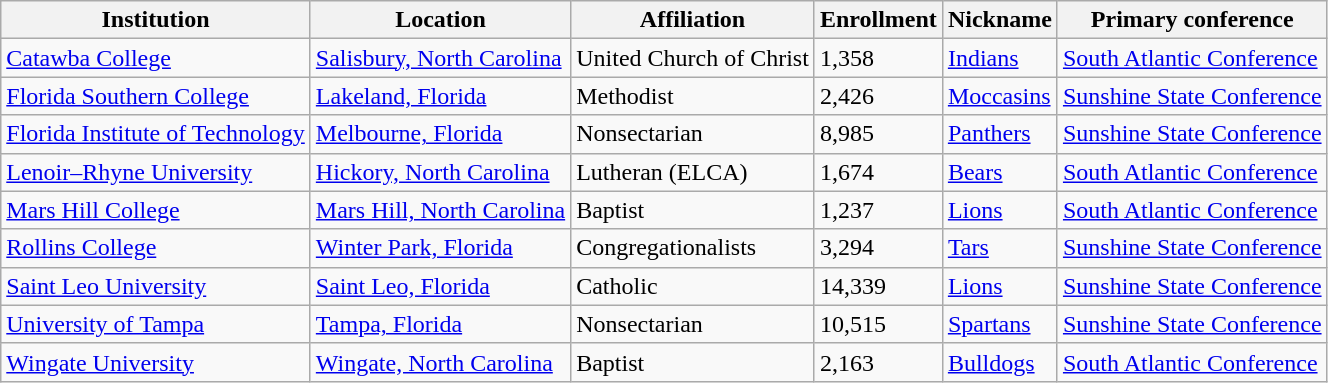<table class="wikitable">
<tr>
<th>Institution</th>
<th>Location</th>
<th>Affiliation</th>
<th>Enrollment</th>
<th>Nickname</th>
<th>Primary conference</th>
</tr>
<tr>
<td><a href='#'>Catawba College</a></td>
<td><a href='#'>Salisbury, North Carolina</a></td>
<td>United Church of Christ</td>
<td>1,358</td>
<td><a href='#'>Indians</a></td>
<td><a href='#'>South Atlantic Conference</a></td>
</tr>
<tr>
<td><a href='#'>Florida Southern College</a></td>
<td><a href='#'>Lakeland, Florida</a></td>
<td>Methodist</td>
<td>2,426</td>
<td><a href='#'>Moccasins</a></td>
<td><a href='#'>Sunshine State Conference</a></td>
</tr>
<tr>
<td><a href='#'>Florida Institute of Technology</a></td>
<td><a href='#'>Melbourne, Florida</a></td>
<td>Nonsectarian</td>
<td>8,985</td>
<td><a href='#'>Panthers</a></td>
<td><a href='#'>Sunshine State Conference</a></td>
</tr>
<tr>
<td><a href='#'>Lenoir–Rhyne University</a></td>
<td><a href='#'>Hickory, North Carolina</a></td>
<td>Lutheran (ELCA)</td>
<td>1,674</td>
<td><a href='#'>Bears</a></td>
<td><a href='#'>South Atlantic Conference</a></td>
</tr>
<tr>
<td><a href='#'>Mars Hill College</a></td>
<td><a href='#'>Mars Hill, North Carolina</a></td>
<td>Baptist</td>
<td>1,237</td>
<td><a href='#'>Lions</a></td>
<td><a href='#'>South Atlantic Conference</a></td>
</tr>
<tr>
<td><a href='#'>Rollins College</a></td>
<td><a href='#'>Winter Park, Florida</a></td>
<td>Congregationalists</td>
<td>3,294</td>
<td><a href='#'>Tars</a></td>
<td><a href='#'>Sunshine State Conference</a></td>
</tr>
<tr>
<td><a href='#'>Saint Leo University</a></td>
<td><a href='#'>Saint Leo, Florida</a></td>
<td>Catholic</td>
<td>14,339</td>
<td><a href='#'>Lions</a></td>
<td><a href='#'>Sunshine State Conference</a></td>
</tr>
<tr>
<td><a href='#'>University of Tampa</a></td>
<td><a href='#'>Tampa, Florida</a></td>
<td>Nonsectarian</td>
<td>10,515</td>
<td><a href='#'>Spartans</a></td>
<td><a href='#'>Sunshine State Conference</a></td>
</tr>
<tr>
<td><a href='#'>Wingate University</a></td>
<td><a href='#'>Wingate, North Carolina</a></td>
<td>Baptist</td>
<td>2,163</td>
<td><a href='#'>Bulldogs</a></td>
<td><a href='#'>South Atlantic Conference</a></td>
</tr>
</table>
